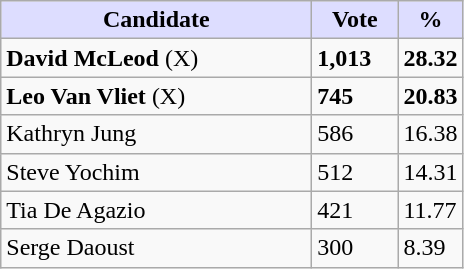<table class="wikitable">
<tr>
<th style="background:#ddf; width:200px;">Candidate </th>
<th style="background:#ddf; width:50px;">Vote</th>
<th style="background:#ddf; width:30px;">%</th>
</tr>
<tr>
<td><strong>David McLeod</strong> (X)</td>
<td><strong>1,013</strong></td>
<td><strong>28.32</strong></td>
</tr>
<tr>
<td><strong>Leo Van Vliet</strong> (X)</td>
<td><strong>745</strong></td>
<td><strong>20.83</strong></td>
</tr>
<tr>
<td>Kathryn Jung</td>
<td>586</td>
<td>16.38</td>
</tr>
<tr>
<td>Steve Yochim</td>
<td>512</td>
<td>14.31</td>
</tr>
<tr>
<td>Tia De Agazio</td>
<td>421</td>
<td>11.77</td>
</tr>
<tr>
<td>Serge Daoust</td>
<td>300</td>
<td>8.39</td>
</tr>
</table>
